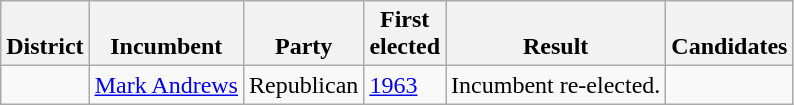<table class=wikitable>
<tr valign=bottom>
<th>District</th>
<th>Incumbent</th>
<th>Party</th>
<th>First<br>elected</th>
<th>Result</th>
<th>Candidates</th>
</tr>
<tr>
<td></td>
<td><a href='#'>Mark Andrews</a></td>
<td>Republican</td>
<td><a href='#'>1963</a></td>
<td>Incumbent re-elected.</td>
<td nowrap></td>
</tr>
</table>
